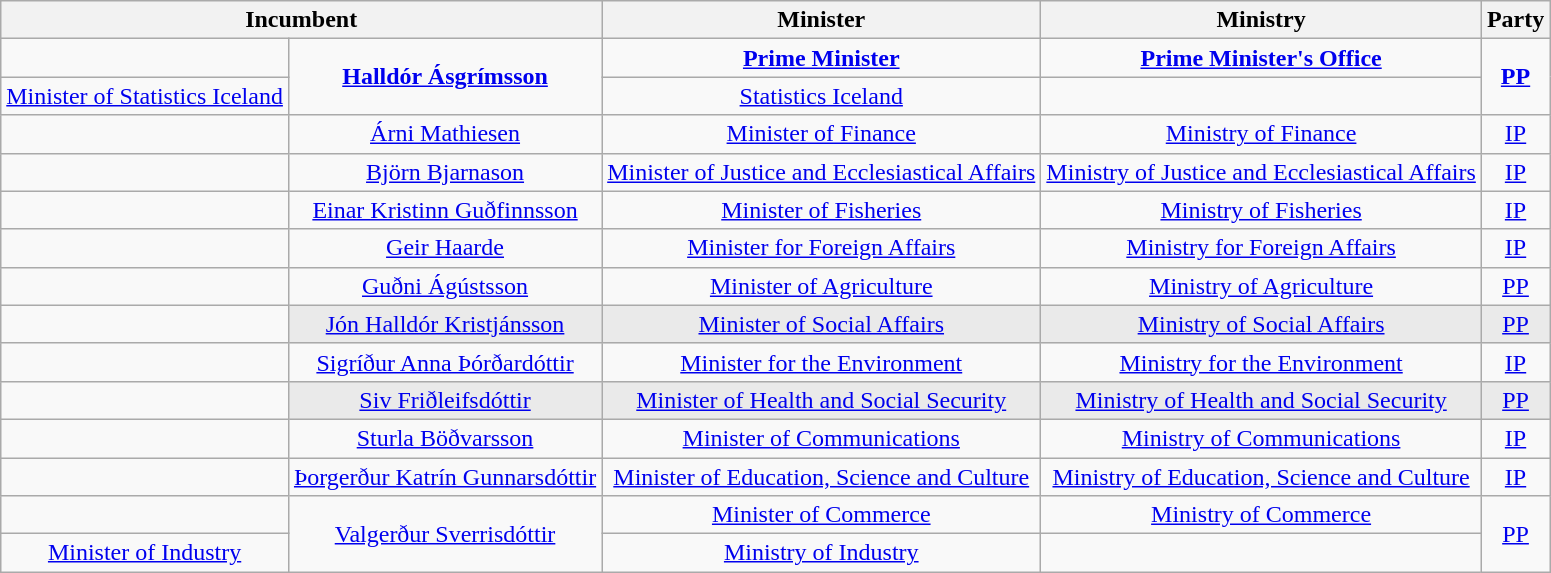<table class="wikitable" style="text-align: center;">
<tr>
<th colspan=2>Incumbent</th>
<th>Minister</th>
<th>Ministry</th>
<th>Party</th>
</tr>
<tr>
<td></td>
<td rowspan=2><strong><a href='#'>Halldór Ásgrímsson</a></strong></td>
<td><strong><a href='#'>Prime Minister</a><br></strong></td>
<td><strong><a href='#'>Prime Minister's Office</a><br></strong></td>
<td rowspan=2><strong><a href='#'>PP</a></strong></td>
</tr>
<tr>
<td><a href='#'>Minister of Statistics Iceland</a><br></td>
<td><a href='#'>Statistics Iceland</a><br></td>
</tr>
<tr>
<td></td>
<td><a href='#'>Árni Mathiesen</a></td>
<td><a href='#'>Minister of Finance</a><br></td>
<td><a href='#'>Ministry of Finance</a><br></td>
<td><a href='#'>IP</a></td>
</tr>
<tr>
<td></td>
<td><a href='#'>Björn Bjarnason</a></td>
<td><a href='#'>Minister of Justice and Ecclesiastical Affairs</a><br></td>
<td><a href='#'>Ministry of Justice and Ecclesiastical Affairs</a><br></td>
<td><a href='#'>IP</a></td>
</tr>
<tr>
<td></td>
<td><a href='#'>Einar Kristinn Guðfinnsson</a></td>
<td><a href='#'>Minister of Fisheries</a><br></td>
<td><a href='#'>Ministry of Fisheries</a><br></td>
<td><a href='#'>IP</a></td>
</tr>
<tr>
<td></td>
<td><a href='#'>Geir Haarde</a></td>
<td><a href='#'>Minister for Foreign Affairs</a><br></td>
<td><a href='#'>Ministry for Foreign Affairs</a><br></td>
<td><a href='#'>IP</a></td>
</tr>
<tr>
<td></td>
<td><a href='#'>Guðni Ágústsson</a></td>
<td><a href='#'>Minister of Agriculture</a><br></td>
<td><a href='#'>Ministry of Agriculture</a><br></td>
<td><a href='#'>PP</a></td>
</tr>
<tr>
<td></td>
<td style="background-color: #EAEAEA;"><a href='#'>Jón Halldór Kristjánsson</a></td>
<td style="background-color: #EAEAEA;"><a href='#'>Minister of Social Affairs</a><br></td>
<td style="background-color: #EAEAEA;"><a href='#'>Ministry of Social Affairs</a><br></td>
<td style="background-color: #EAEAEA;"><a href='#'>PP</a></td>
</tr>
<tr>
<td></td>
<td><a href='#'>Sigríður Anna Þórðardóttir</a></td>
<td><a href='#'>Minister for the Environment</a><br></td>
<td><a href='#'>Ministry for the Environment</a><br></td>
<td><a href='#'>IP</a></td>
</tr>
<tr>
<td></td>
<td style="background-color: #EAEAEA;"><a href='#'>Siv Friðleifsdóttir</a></td>
<td style="background-color: #EAEAEA;"><a href='#'>Minister of Health and Social Security</a><br></td>
<td style="background-color: #EAEAEA;"><a href='#'>Ministry of Health and Social Security</a><br></td>
<td style="background-color: #EAEAEA;"><a href='#'>PP</a></td>
</tr>
<tr>
<td></td>
<td><a href='#'>Sturla Böðvarsson</a></td>
<td><a href='#'>Minister of Communications</a><br></td>
<td><a href='#'>Ministry of Communications</a><br></td>
<td><a href='#'>IP</a></td>
</tr>
<tr>
<td></td>
<td><a href='#'>Þorgerður Katrín Gunnarsdóttir</a></td>
<td><a href='#'>Minister of Education, Science and Culture</a><br></td>
<td><a href='#'>Ministry of Education, Science and Culture</a><br></td>
<td><a href='#'>IP</a></td>
</tr>
<tr>
<td></td>
<td rowspan=2><a href='#'>Valgerður Sverrisdóttir</a></td>
<td><a href='#'>Minister of Commerce</a><br></td>
<td><a href='#'>Ministry of Commerce</a><br></td>
<td rowspan=2><a href='#'>PP</a></td>
</tr>
<tr>
<td><a href='#'>Minister of Industry</a><br></td>
<td><a href='#'>Ministry of Industry</a><br></td>
</tr>
</table>
